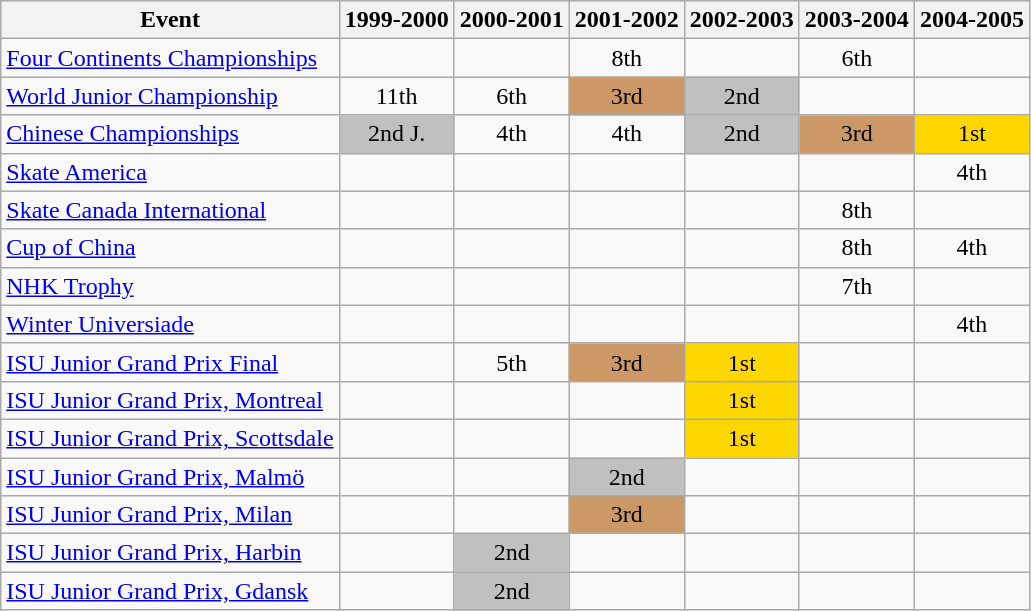<table class="wikitable">
<tr>
<th>Event</th>
<th>1999-2000</th>
<th>2000-2001</th>
<th>2001-2002</th>
<th>2002-2003</th>
<th>2003-2004</th>
<th>2004-2005</th>
</tr>
<tr>
<td><a href='#'>Four Continents Championships</a></td>
<td></td>
<td></td>
<td align="center">8th</td>
<td></td>
<td align="center">6th</td>
<td></td>
</tr>
<tr>
<td><a href='#'>World Junior Championship</a></td>
<td align="center">11th</td>
<td align="center">6th</td>
<td align="center" bgcolor="cc9966">3rd</td>
<td align="center" bgcolor="silver">2nd</td>
<td></td>
<td></td>
</tr>
<tr>
<td><a href='#'>Chinese Championships</a></td>
<td align="center" bgcolor="silver">2nd J.</td>
<td align="center">4th</td>
<td align="center">4th</td>
<td align="center" bgcolor="silver">2nd</td>
<td align="center" bgcolor="cc9966">3rd</td>
<td align="center" bgcolor="gold">1st</td>
</tr>
<tr>
<td><a href='#'>Skate America</a></td>
<td></td>
<td></td>
<td></td>
<td></td>
<td></td>
<td align="center">4th</td>
</tr>
<tr>
<td><a href='#'>Skate Canada International</a></td>
<td></td>
<td></td>
<td></td>
<td></td>
<td align="center">8th</td>
<td></td>
</tr>
<tr>
<td><a href='#'>Cup of China</a></td>
<td></td>
<td></td>
<td></td>
<td></td>
<td align="center">8th</td>
<td align="center">4th</td>
</tr>
<tr>
<td><a href='#'>NHK Trophy</a></td>
<td></td>
<td></td>
<td></td>
<td></td>
<td align="center">7th</td>
<td></td>
</tr>
<tr>
<td><a href='#'>Winter Universiade</a></td>
<td></td>
<td></td>
<td></td>
<td></td>
<td></td>
<td align="center">4th</td>
</tr>
<tr>
<td><a href='#'>ISU Junior Grand Prix Final</a></td>
<td></td>
<td align="center">5th</td>
<td align="center" bgcolor="cc9966">3rd</td>
<td align="center" bgcolor="gold">1st</td>
<td></td>
<td></td>
</tr>
<tr>
<td><a href='#'>ISU Junior Grand Prix, Montreal</a></td>
<td></td>
<td></td>
<td></td>
<td align="center" bgcolor="gold">1st</td>
<td></td>
<td></td>
</tr>
<tr>
<td><a href='#'>ISU Junior Grand Prix, Scottsdale</a></td>
<td></td>
<td></td>
<td></td>
<td align="center" bgcolor="gold">1st</td>
<td></td>
<td></td>
</tr>
<tr>
<td><a href='#'>ISU Junior Grand Prix, Malmö</a></td>
<td></td>
<td></td>
<td align="center" bgcolor="silver">2nd</td>
<td></td>
<td></td>
<td></td>
</tr>
<tr>
<td><a href='#'>ISU Junior Grand Prix, Milan</a></td>
<td></td>
<td></td>
<td align="center" bgcolor="cc9966">3rd</td>
<td></td>
<td></td>
<td></td>
</tr>
<tr>
<td><a href='#'>ISU Junior Grand Prix, Harbin</a></td>
<td></td>
<td align="center" bgcolor="silver">2nd</td>
<td></td>
<td></td>
<td></td>
<td></td>
</tr>
<tr>
<td><a href='#'>ISU Junior Grand Prix, Gdansk</a></td>
<td></td>
<td align="center" bgcolor="silver">2nd</td>
<td></td>
<td></td>
<td></td>
<td></td>
</tr>
</table>
